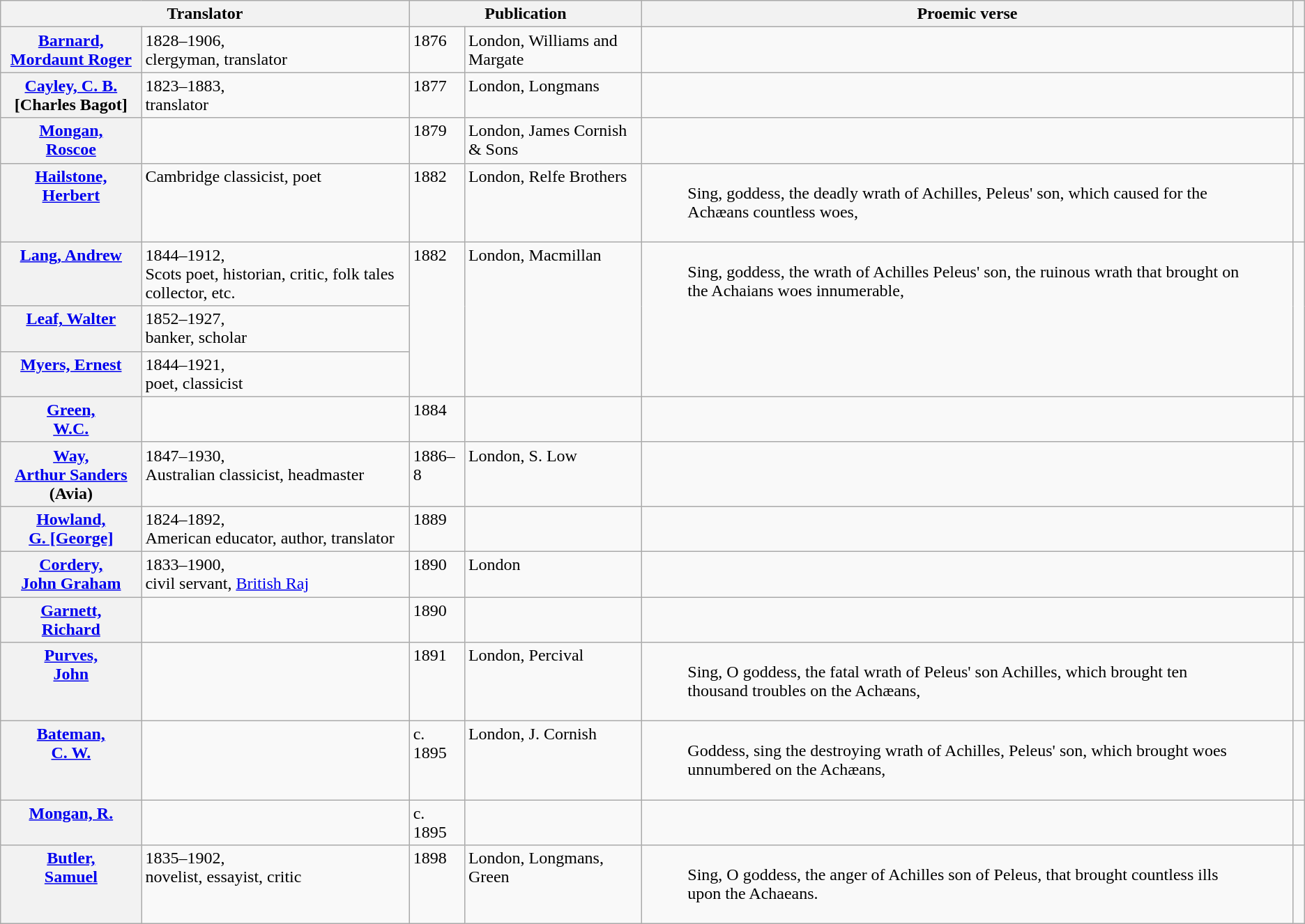<table class="wikitable" ">
<tr>
<th scope="col" colspan="2">Translator</th>
<th scope="col" colspan="2">Publication</th>
<th scope="col">Proemic verse</th>
<th scope="col"></th>
</tr>
<tr valign="top">
<th><a href='#'>Barnard,<br>Mordaunt Roger</a></th>
<td>1828–1906,<br>clergyman, translator</td>
<td>1876</td>
<td>London, Williams and Margate</td>
<td> </td>
<td> </td>
</tr>
<tr valign="top">
<th><a href='#'>Cayley, C. B.</a><br>[Charles Bagot]</th>
<td>1823–1883,<br>translator</td>
<td>1877</td>
<td>London, Longmans</td>
<td><blockquote></blockquote></td>
<td></td>
</tr>
<tr valign="top">
<th><a href='#'>Mongan,<br>Roscoe</a></th>
<td> </td>
<td>1879</td>
<td>London, James Cornish & Sons</td>
<td> </td>
<td> </td>
</tr>
<tr valign="top">
<th><a href='#'>Hailstone,<br>Herbert</a></th>
<td>Cambridge classicist, poet</td>
<td>1882</td>
<td>London, Relfe Brothers</td>
<td><blockquote>Sing, goddess, the deadly wrath of Achilles, Peleus' son, which caused for the Achæans countless woes,</blockquote></td>
<td></td>
</tr>
<tr valign="top">
<th><a href='#'>Lang, Andrew</a></th>
<td>1844–1912,<br>Scots poet, historian, critic, folk tales collector, etc.</td>
<td rowspan="3">1882</td>
<td rowspan="3">London, Macmillan</td>
<td rowspan="3"><blockquote>Sing, goddess, the wrath of Achilles Peleus' son, the ruinous wrath that brought on the Achaians woes innumerable,</blockquote></td>
<td rowspan="3"></td>
</tr>
<tr valign="top">
<th><a href='#'>Leaf, Walter</a></th>
<td>1852–1927,<br>banker, scholar</td>
</tr>
<tr valign="top">
<th><a href='#'>Myers, Ernest</a></th>
<td>1844–1921,<br>poet, classicist</td>
</tr>
<tr valign="top">
<th><a href='#'>Green,<br>W.C.</a></th>
<td> </td>
<td>1884</td>
<td> </td>
<td><blockquote></blockquote></td>
<td></td>
</tr>
<tr valign="top">
<th><a href='#'>Way,<br>Arthur Sanders</a> (Avia)</th>
<td>1847–1930,<br>Australian classicist, headmaster</td>
<td>1886–8</td>
<td>London, S. Low</td>
<td><blockquote></blockquote></td>
<td></td>
</tr>
<tr valign="top">
<th><a href='#'>Howland,<br>G. [George]</a></th>
<td>1824–1892,<br>American educator, author, translator</td>
<td>1889</td>
<td Boston></td>
<td><blockquote></blockquote></td>
<td></td>
</tr>
<tr valign="top">
<th><a href='#'>Cordery,<br>John Graham</a></th>
<td>1833–1900,<br>civil servant, <a href='#'>British Raj</a></td>
<td>1890</td>
<td>London</td>
<td><blockquote></blockquote></td>
<td></td>
</tr>
<tr valign="top">
<th><a href='#'>Garnett,<br>Richard</a></th>
<td> </td>
<td>1890</td>
<td> </td>
<td><blockquote></blockquote></td>
<td></td>
</tr>
<tr valign="top">
<th><a href='#'>Purves,<br>John</a></th>
<td> </td>
<td>1891</td>
<td>London, Percival</td>
<td><blockquote>Sing, O goddess, the fatal wrath of Peleus' son Achilles, which brought ten thousand troubles on the Achæans,</blockquote></td>
<td></td>
</tr>
<tr valign="top">
<th><a href='#'>Bateman,<br>C. W.</a></th>
<td> </td>
<td>c. 1895</td>
<td>London, J. Cornish</td>
<td><blockquote>Goddess, sing the destroying wrath of Achilles, Peleus' son, which brought woes unnumbered on the Achæans,</blockquote></td>
<td></td>
</tr>
<tr valign="top">
<th><a href='#'>Mongan, R.</a></th>
<td> </td>
<td>c. 1895</td>
<td> </td>
<td> </td>
<td> </td>
</tr>
<tr valign="top">
<th><a href='#'>Butler,<br>Samuel</a></th>
<td>1835–1902,<br>novelist, essayist, critic</td>
<td>1898</td>
<td>London, Longmans, Green</td>
<td><blockquote>Sing, O goddess, the anger of Achilles son of Peleus, that brought countless ills upon the Achaeans.</blockquote></td>
<td></td>
</tr>
</table>
